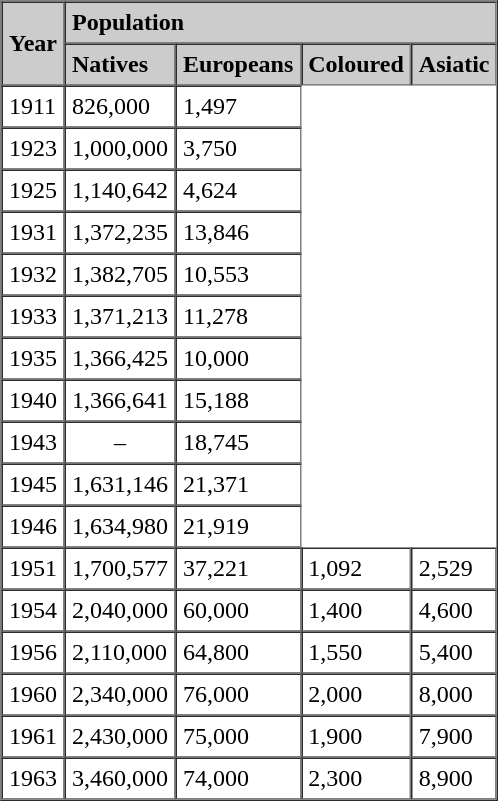<table border="1" cellpadding="4" cellspacing="0" style="border-collapse: collapse border-color: #444444">
<tr bgcolor="CCCCCC">
<th rowspan=2 align="left">Year</th>
<th align="left" colspan=4>Population</th>
</tr>
<tr bgcolor="CCCCCC">
<th align="left">Natives</th>
<th align="left">Europeans</th>
<th align="left">Coloured</th>
<th align="left">Asiatic</th>
</tr>
<tr>
<td>1911</td>
<td>826,000</td>
<td>1,497</td>
</tr>
<tr>
<td>1923</td>
<td>1,000,000</td>
<td>3,750</td>
</tr>
<tr>
<td>1925</td>
<td>1,140,642</td>
<td>4,624</td>
</tr>
<tr>
<td>1931</td>
<td>1,372,235</td>
<td>13,846</td>
</tr>
<tr>
<td>1932</td>
<td>1,382,705</td>
<td>10,553</td>
</tr>
<tr>
<td>1933</td>
<td>1,371,213</td>
<td>11,278</td>
</tr>
<tr>
<td>1935</td>
<td>1,366,425</td>
<td>10,000</td>
</tr>
<tr>
<td>1940</td>
<td>1,366,641</td>
<td>15,188</td>
</tr>
<tr>
<td>1943</td>
<td align="center">–</td>
<td>18,745</td>
</tr>
<tr>
<td>1945</td>
<td>1,631,146</td>
<td>21,371</td>
</tr>
<tr>
<td>1946</td>
<td>1,634,980</td>
<td>21,919</td>
</tr>
<tr>
<td>1951</td>
<td>1,700,577</td>
<td>37,221</td>
<td>1,092</td>
<td>2,529</td>
</tr>
<tr>
<td>1954</td>
<td>2,040,000</td>
<td>60,000</td>
<td>1,400</td>
<td>4,600</td>
</tr>
<tr>
<td>1956</td>
<td>2,110,000</td>
<td>64,800</td>
<td>1,550</td>
<td>5,400</td>
</tr>
<tr>
<td>1960</td>
<td>2,340,000</td>
<td>76,000</td>
<td>2,000</td>
<td>8,000</td>
</tr>
<tr>
<td>1961</td>
<td>2,430,000</td>
<td>75,000</td>
<td>1,900</td>
<td>7,900</td>
</tr>
<tr>
<td>1963</td>
<td>3,460,000</td>
<td>74,000</td>
<td>2,300</td>
<td>8,900</td>
</tr>
</table>
